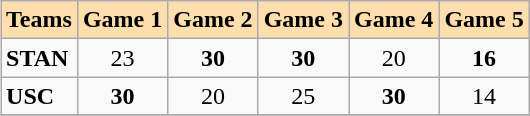<table class="wikitable" align=right>
<tr bgcolor=#ffdead align=center>
<td colspan=1><strong>Teams</strong></td>
<td colspan=1><strong>Game 1</strong></td>
<td colspan=1><strong>Game 2</strong></td>
<td colspan=1><strong>Game 3</strong></td>
<td colspan=1><strong>Game 4</strong></td>
<td colspan=1><strong>Game 5</strong></td>
</tr>
<tr>
<td><strong>STAN</strong></td>
<td align=center>23</td>
<td align=center><strong>30</strong></td>
<td align=center><strong>30</strong></td>
<td align=center>20</td>
<td align=center><strong>16</strong></td>
</tr>
<tr>
<td><strong>USC</strong></td>
<td align=center><strong>30</strong></td>
<td align=center>20</td>
<td align=center>25</td>
<td align=center><strong>30</strong></td>
<td align=center>14</td>
</tr>
<tr>
</tr>
</table>
